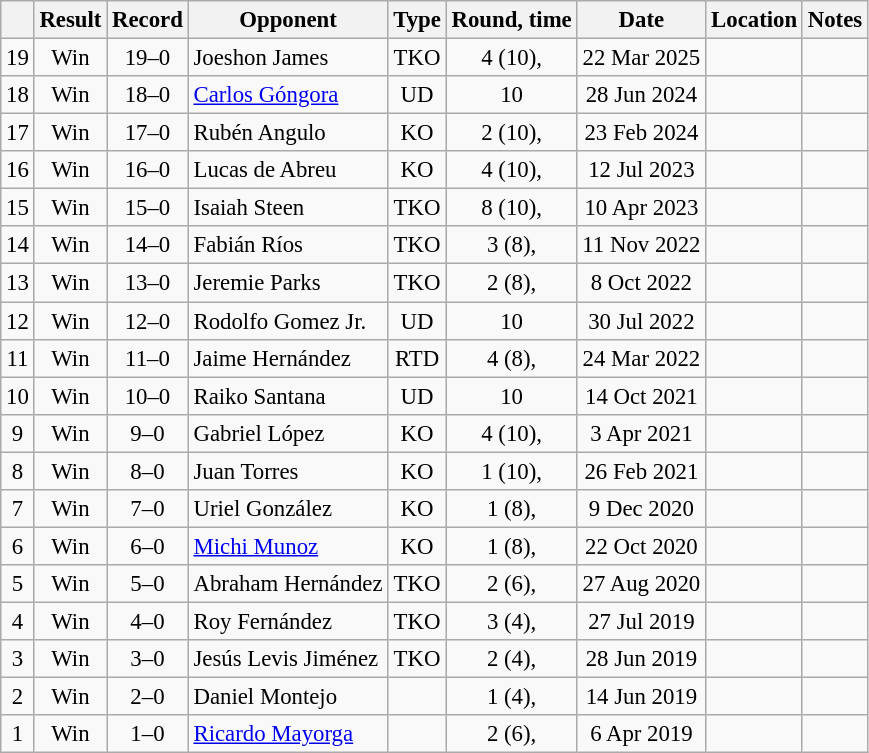<table class="wikitable" style="text-align:center; font-size:95%">
<tr>
<th></th>
<th>Result</th>
<th>Record</th>
<th>Opponent</th>
<th>Type</th>
<th>Round, time</th>
<th>Date</th>
<th>Location</th>
<th>Notes</th>
</tr>
<tr>
<td>19</td>
<td>Win</td>
<td>19–0</td>
<td style="text-align:left;"> Joeshon James</td>
<td>TKO</td>
<td>4 (10), </td>
<td>22 Mar 2025</td>
<td style="text-align:left;"> </td>
<td></td>
</tr>
<tr>
<td>18</td>
<td>Win</td>
<td>18–0</td>
<td style="text-align:left;"> <a href='#'>Carlos Góngora</a></td>
<td>UD</td>
<td>10</td>
<td>28 Jun 2024</td>
<td style="text-align:left;"> </td>
<td></td>
</tr>
<tr>
<td>17</td>
<td>Win</td>
<td>17–0</td>
<td style="text-align:left;"> Rubén Angulo</td>
<td>KO</td>
<td>2 (10), </td>
<td>23 Feb 2024</td>
<td style="text-align:left;"> </td>
<td style="text-align:left;"></td>
</tr>
<tr>
<td>16</td>
<td>Win</td>
<td>16–0</td>
<td style="text-align:left;"> Lucas de Abreu</td>
<td>KO</td>
<td>4 (10), </td>
<td>12 Jul 2023</td>
<td style="text-align:left;"> </td>
<td></td>
</tr>
<tr>
<td>15</td>
<td>Win</td>
<td>15–0</td>
<td style="text-align:left;"> Isaiah Steen</td>
<td>TKO</td>
<td>8 (10), </td>
<td>10 Apr 2023</td>
<td style="text-align:left;"> </td>
<td></td>
</tr>
<tr>
<td>14</td>
<td>Win</td>
<td>14–0</td>
<td style="text-align:left;"> Fabián Ríos</td>
<td>TKO</td>
<td>3 (8), </td>
<td>11 Nov 2022</td>
<td style="text-align:left;"> </td>
<td></td>
</tr>
<tr>
<td>13</td>
<td>Win</td>
<td>13–0</td>
<td style="text-align:left;"> Jeremie Parks</td>
<td>TKO</td>
<td>2 (8), </td>
<td>8 Oct 2022</td>
<td style="text-align:left;"> </td>
<td></td>
</tr>
<tr>
<td>12</td>
<td>Win</td>
<td>12–0</td>
<td style="text-align:left;"> Rodolfo Gomez Jr.</td>
<td>UD</td>
<td>10</td>
<td>30 Jul 2022</td>
<td style="text-align:left;"> </td>
<td></td>
</tr>
<tr>
<td>11</td>
<td>Win</td>
<td>11–0</td>
<td style="text-align:left;"> Jaime Hernández</td>
<td>RTD</td>
<td>4 (8), </td>
<td>24 Mar 2022</td>
<td style="text-align:left;"> </td>
<td></td>
</tr>
<tr>
<td>10</td>
<td>Win</td>
<td>10–0</td>
<td style="text-align:left;"> Raiko Santana</td>
<td>UD</td>
<td>10</td>
<td>14 Oct 2021</td>
<td style="text-align:left;"><br> </td>
<td style="text-align:left;"></td>
</tr>
<tr>
<td>9</td>
<td>Win</td>
<td>9–0</td>
<td style="text-align:left;"> Gabriel López</td>
<td>KO</td>
<td>4 (10), </td>
<td>3 Apr 2021</td>
<td align=left></td>
<td style="text-align:left;"></td>
</tr>
<tr>
<td>8</td>
<td>Win</td>
<td>8–0</td>
<td style="text-align:left;"> Juan Torres</td>
<td>KO</td>
<td>1 (10), </td>
<td>26 Feb 2021</td>
<td align=left></td>
<td></td>
</tr>
<tr>
<td>7</td>
<td>Win</td>
<td>7–0</td>
<td style="text-align:left;"> Uriel González</td>
<td>KO</td>
<td>1 (8), </td>
<td>9 Dec 2020</td>
<td align=left></td>
<td style="text-align:left;"></td>
</tr>
<tr>
<td>6</td>
<td>Win</td>
<td>6–0</td>
<td align=left> <a href='#'>Michi Munoz</a></td>
<td>KO</td>
<td>1 (8), </td>
<td>22 Oct 2020</td>
<td align=left></td>
<td></td>
</tr>
<tr>
<td>5</td>
<td>Win</td>
<td>5–0</td>
<td align=left> Abraham Hernández</td>
<td>TKO</td>
<td>2 (6), </td>
<td>27 Aug 2020</td>
<td align=left></td>
<td></td>
</tr>
<tr>
<td>4</td>
<td>Win</td>
<td>4–0</td>
<td align=left> Roy Fernández</td>
<td>TKO</td>
<td>3 (4), </td>
<td>27 Jul 2019</td>
<td align=left></td>
<td></td>
</tr>
<tr>
<td>3</td>
<td>Win</td>
<td>3–0</td>
<td align=left> Jesús Levis Jiménez</td>
<td>TKO</td>
<td>2 (4), </td>
<td>28 Jun 2019</td>
<td align=left></td>
<td></td>
</tr>
<tr>
<td>2</td>
<td>Win</td>
<td>2–0</td>
<td align=left> Daniel Montejo</td>
<td></td>
<td>1 (4), </td>
<td>14 Jun 2019</td>
<td align=left></td>
<td></td>
</tr>
<tr>
<td>1</td>
<td>Win</td>
<td>1–0</td>
<td align=left> <a href='#'>Ricardo Mayorga</a></td>
<td></td>
<td>2 (6), </td>
<td>6 Apr 2019</td>
<td align=left></td>
<td></td>
</tr>
</table>
